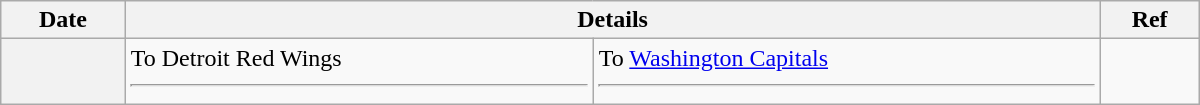<table class="wikitable plainrowheaders" style="width: 50em;">
<tr>
<th scope="col">Date</th>
<th scope="col" colspan="2">Details</th>
<th scope="col">Ref</th>
</tr>
<tr>
<th scope="row"></th>
<td valign="top">To Detroit Red Wings <hr></td>
<td valign="top">To <a href='#'>Washington Capitals</a> <hr></td>
<td></td>
</tr>
</table>
